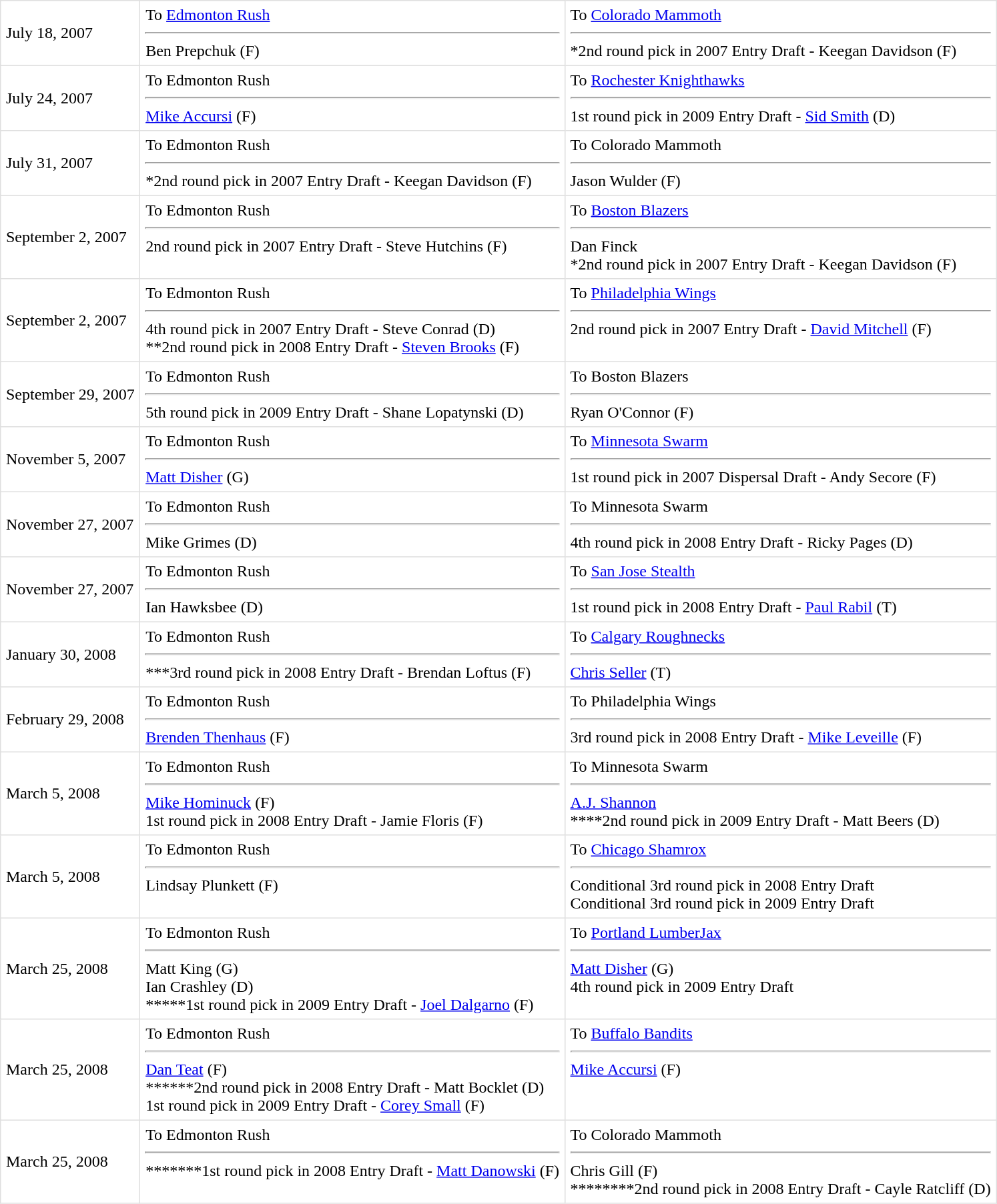<table border=1 style="border-collapse:collapse" bordercolor="#DFDFDF"  cellpadding="5">
<tr>
<td>July 18, 2007</td>
<td valign="top">To <a href='#'>Edmonton Rush</a> <hr> Ben Prepchuk (F)</td>
<td valign="top">To <a href='#'>Colorado Mammoth</a> <hr> *2nd round pick in 2007 Entry Draft - Keegan Davidson (F)</td>
</tr>
<tr>
<td>July 24, 2007</td>
<td valign="top">To Edmonton Rush <hr> <a href='#'>Mike Accursi</a> (F)</td>
<td valign="top">To <a href='#'>Rochester Knighthawks</a> <hr> 1st round pick in 2009 Entry Draft - <a href='#'>Sid Smith</a> (D)</td>
</tr>
<tr>
<td>July 31, 2007</td>
<td valign="top">To Edmonton Rush <hr> *2nd round pick in 2007 Entry Draft - Keegan Davidson (F)</td>
<td valign="top">To Colorado Mammoth <hr> Jason Wulder (F)</td>
</tr>
<tr>
<td>September 2, 2007</td>
<td valign="top">To Edmonton Rush <hr> 2nd round pick in 2007 Entry Draft - Steve Hutchins (F)</td>
<td valign="top">To <a href='#'>Boston Blazers</a> <hr> Dan Finck<br>*2nd round pick in 2007 Entry Draft - Keegan Davidson (F)</td>
</tr>
<tr>
<td>September 2, 2007</td>
<td valign="top">To Edmonton Rush <hr> 4th round pick in 2007 Entry Draft - Steve Conrad (D) <br> **2nd round pick in 2008 Entry Draft - <a href='#'>Steven Brooks</a> (F)</td>
<td valign="top">To <a href='#'>Philadelphia Wings</a> <hr> 2nd round pick in 2007 Entry Draft - <a href='#'>David Mitchell</a> (F)</td>
</tr>
<tr>
<td>September 29, 2007</td>
<td valign="top">To Edmonton Rush <hr> 5th round pick in 2009 Entry Draft - Shane Lopatynski (D)</td>
<td valign="top">To Boston Blazers <hr> Ryan O'Connor (F)</td>
</tr>
<tr>
<td>November 5, 2007</td>
<td valign="top">To Edmonton Rush <hr> <a href='#'>Matt Disher</a> (G)</td>
<td valign="top">To <a href='#'>Minnesota Swarm</a> <hr> 1st round pick in 2007 Dispersal Draft - Andy Secore (F)</td>
</tr>
<tr>
<td>November 27, 2007</td>
<td valign="top">To Edmonton Rush <hr> Mike Grimes (D)</td>
<td valign="top">To Minnesota Swarm <hr> 4th round pick in 2008 Entry Draft - Ricky Pages (D)</td>
</tr>
<tr>
<td>November 27, 2007</td>
<td valign="top">To Edmonton Rush <hr> Ian Hawksbee (D)</td>
<td valign="top">To <a href='#'>San Jose Stealth</a> <hr> 1st round pick in 2008 Entry Draft - <a href='#'>Paul Rabil</a> (T)</td>
</tr>
<tr>
<td>January 30, 2008<br></td>
<td valign="top">To Edmonton Rush <hr> ***3rd round pick in 2008 Entry Draft - Brendan Loftus (F)</td>
<td valign="top">To <a href='#'>Calgary Roughnecks</a> <hr> <a href='#'>Chris Seller</a> (T)</td>
</tr>
<tr>
<td>February 29, 2008<br></td>
<td valign="top">To Edmonton Rush <hr> <a href='#'>Brenden Thenhaus</a> (F)</td>
<td valign="top">To Philadelphia Wings <hr> 3rd round pick in 2008 Entry Draft - <a href='#'>Mike Leveille</a> (F)</td>
</tr>
<tr>
<td>March 5, 2008<br></td>
<td valign="top">To Edmonton Rush <hr> <a href='#'>Mike Hominuck</a> (F) <br> 1st round pick in 2008 Entry Draft - Jamie Floris (F)</td>
<td valign="top">To Minnesota Swarm <hr> <a href='#'>A.J. Shannon</a> <br> ****2nd round pick in 2009 Entry Draft - Matt Beers (D)</td>
</tr>
<tr>
<td>March 5, 2008<br></td>
<td valign="top">To Edmonton Rush <hr> Lindsay Plunkett (F)</td>
<td valign="top">To <a href='#'>Chicago Shamrox</a> <hr> Conditional 3rd round pick in 2008 Entry Draft <br> Conditional 3rd round pick in 2009 Entry Draft</td>
</tr>
<tr>
<td>March 25, 2008<br></td>
<td valign="top">To Edmonton Rush <hr> Matt King (G) <br> Ian Crashley (D) <br> *****1st round pick in 2009 Entry Draft - <a href='#'>Joel Dalgarno</a> (F)</td>
<td valign="top">To <a href='#'>Portland LumberJax</a> <hr> <a href='#'>Matt Disher</a> (G) <br> 4th round pick in 2009 Entry Draft</td>
</tr>
<tr>
<td>March 25, 2008<br></td>
<td valign="top">To Edmonton Rush <hr> <a href='#'>Dan Teat</a> (F) <br> ******2nd round pick in 2008 Entry Draft - Matt Bocklet (D) <br> 1st round pick in 2009 Entry Draft - <a href='#'>Corey Small</a> (F)</td>
<td valign="top">To <a href='#'>Buffalo Bandits</a> <hr> <a href='#'>Mike Accursi</a> (F)</td>
</tr>
<tr>
<td>March 25, 2008<br></td>
<td valign="top">To Edmonton Rush <hr> *******1st round pick in 2008 Entry Draft - <a href='#'>Matt Danowski</a> (F)</td>
<td valign="top">To Colorado Mammoth <hr> Chris Gill (F) <br> ********2nd round pick in 2008 Entry Draft - Cayle Ratcliff (D)</td>
</tr>
</table>
